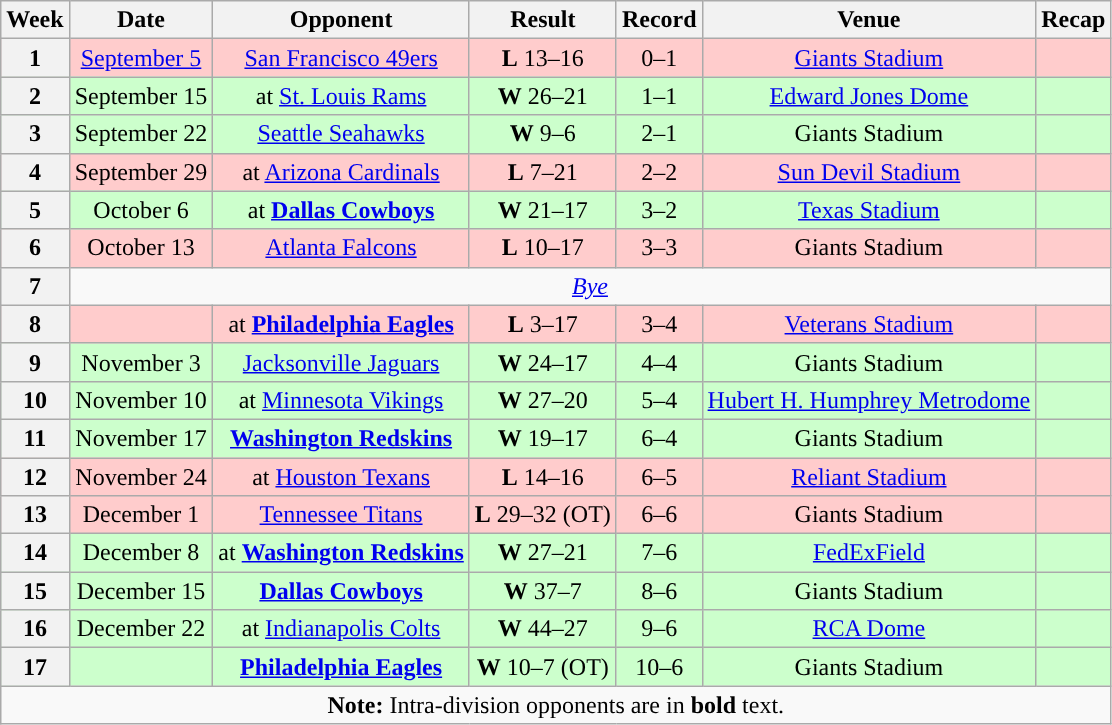<table class="wikitable" style="text-align:center">
<tr>
<th>Week</th>
<th>Date</th>
<th>Opponent</th>
<th>Result</th>
<th>Record</th>
<th>Venue</th>
<th>Recap</th>
</tr>
<tr style="background:#fcc">
<th>1</th>
<td><a href='#'>September 5</a></td>
<td><a href='#'>San Francisco 49ers</a></td>
<td><strong>L</strong> 13–16</td>
<td>0–1</td>
<td><a href='#'>Giants Stadium</a></td>
<td></td>
</tr>
<tr style="background:#cfc">
<th>2</th>
<td>September 15</td>
<td>at <a href='#'>St. Louis Rams</a></td>
<td><strong>W</strong> 26–21</td>
<td>1–1</td>
<td><a href='#'>Edward Jones Dome</a></td>
<td></td>
</tr>
<tr style="background:#cfc">
<th>3</th>
<td>September 22</td>
<td><a href='#'>Seattle Seahawks</a></td>
<td><strong>W</strong> 9–6</td>
<td>2–1</td>
<td>Giants Stadium</td>
<td></td>
</tr>
<tr style="background:#fcc">
<th>4</th>
<td>September 29</td>
<td>at <a href='#'>Arizona Cardinals</a></td>
<td><strong>L</strong> 7–21</td>
<td>2–2</td>
<td><a href='#'>Sun Devil Stadium</a></td>
<td></td>
</tr>
<tr style="background:#cfc">
<th>5</th>
<td>October 6</td>
<td>at <strong><a href='#'>Dallas Cowboys</a></strong></td>
<td><strong>W</strong> 21–17</td>
<td>3–2</td>
<td><a href='#'>Texas Stadium</a></td>
<td></td>
</tr>
<tr style="background:#fcc">
<th>6</th>
<td>October 13</td>
<td><a href='#'>Atlanta Falcons</a></td>
<td><strong>L</strong> 10–17</td>
<td>3–3</td>
<td>Giants Stadium</td>
<td></td>
</tr>
<tr align="center" bgcolor="">
<th>7</th>
<td align="center" colspan="6"><em><a href='#'>Bye</a></em></td>
</tr>
<tr style="background:#fcc">
<th>8</th>
<td></td>
<td>at <strong><a href='#'>Philadelphia Eagles</a></strong></td>
<td><strong>L</strong> 3–17</td>
<td>3–4</td>
<td><a href='#'>Veterans Stadium</a></td>
<td></td>
</tr>
<tr style="background:#cfc">
<th>9</th>
<td>November 3</td>
<td><a href='#'>Jacksonville Jaguars</a></td>
<td><strong>W</strong> 24–17</td>
<td>4–4</td>
<td>Giants Stadium</td>
<td></td>
</tr>
<tr style="background:#cfc">
<th>10</th>
<td>November 10</td>
<td>at <a href='#'>Minnesota Vikings</a></td>
<td><strong>W</strong> 27–20</td>
<td>5–4</td>
<td><a href='#'>Hubert H. Humphrey Metrodome</a></td>
<td></td>
</tr>
<tr style="background:#cfc">
<th>11</th>
<td>November 17</td>
<td><strong><a href='#'>Washington Redskins</a></strong></td>
<td><strong>W</strong> 19–17</td>
<td>6–4</td>
<td>Giants Stadium</td>
<td></td>
</tr>
<tr style="background:#fcc">
<th>12</th>
<td>November 24</td>
<td>at <a href='#'>Houston Texans</a></td>
<td><strong>L</strong> 14–16</td>
<td>6–5</td>
<td><a href='#'>Reliant Stadium</a></td>
<td></td>
</tr>
<tr style="background:#fcc">
<th>13</th>
<td>December 1</td>
<td><a href='#'>Tennessee Titans</a></td>
<td><strong>L</strong> 29–32 (OT)</td>
<td>6–6</td>
<td>Giants Stadium</td>
<td></td>
</tr>
<tr style="background:#cfc">
<th>14</th>
<td>December 8</td>
<td>at <strong><a href='#'>Washington Redskins</a></strong></td>
<td><strong>W</strong> 27–21</td>
<td>7–6</td>
<td><a href='#'>FedExField</a></td>
<td></td>
</tr>
<tr style="background:#cfc">
<th>15</th>
<td>December 15</td>
<td><strong><a href='#'>Dallas Cowboys</a></strong></td>
<td><strong>W</strong> 37–7</td>
<td>8–6</td>
<td>Giants Stadium</td>
<td></td>
</tr>
<tr style="background:#cfc">
<th>16</th>
<td>December 22</td>
<td>at <a href='#'>Indianapolis Colts</a></td>
<td><strong>W</strong> 44–27</td>
<td>9–6</td>
<td><a href='#'>RCA Dome</a></td>
<td></td>
</tr>
<tr style="background:#cfc">
<th>17</th>
<td></td>
<td><strong><a href='#'>Philadelphia Eagles</a></strong></td>
<td><strong>W</strong> 10–7 (OT)</td>
<td>10–6</td>
<td>Giants Stadium</td>
<td></td>
</tr>
<tr>
<td colspan="8"><strong>Note:</strong> Intra-division opponents are in <strong>bold</strong> text.</td>
</tr>
</table>
